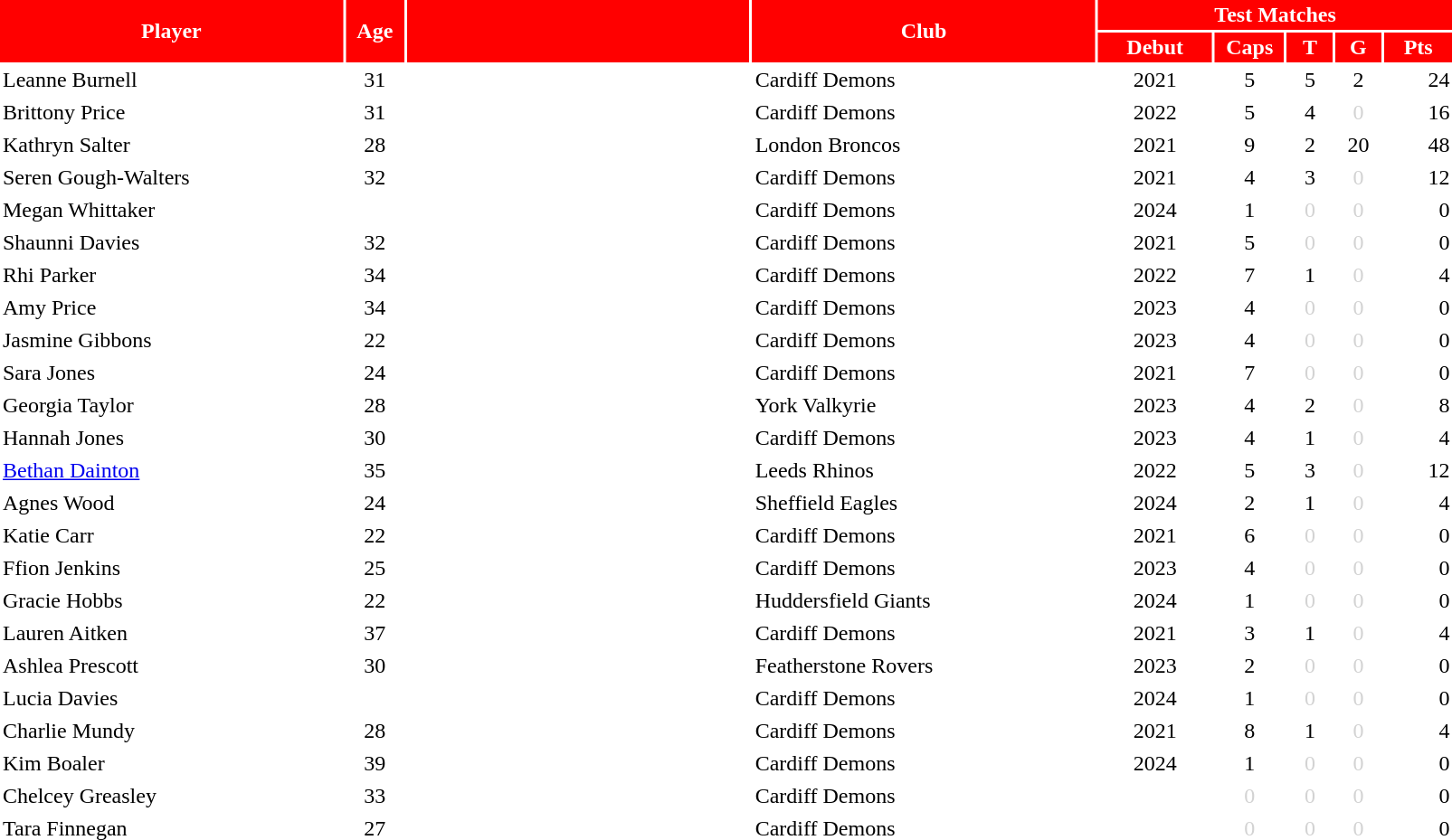<table class="sortable" border="0" cellspacing="2" cellpadding="2" style="width:85%; text-align:center;">
<tr style="background:#FF0000; color:white;">
<th rowspan=2 width=15%>Player</th>
<th rowspan=2 width=2%>Age</th>
<th rowspan=2 width=15%></th>
<th rowspan=2 width=15%>Club</th>
<th colspan=5 width=9%>Test Matches</th>
</tr>
<tr style="background:#FF0000; color:white;">
<th width=5%>Debut</th>
<th width=2%>Caps</th>
<th width=2%>T</th>
<th width=2%>G</th>
<th width=3%>Pts</th>
</tr>
<tr>
<td align=left>Leanne Burnell</td>
<td>31</td>
<td></td>
<td align=left> Cardiff Demons</td>
<td>2021</td>
<td>5</td>
<td>5</td>
<td>2</td>
<td align=right>24</td>
</tr>
<tr>
<td align=left>Brittony Price</td>
<td>31</td>
<td></td>
<td align=left> Cardiff Demons</td>
<td>2022</td>
<td>5</td>
<td>4</td>
<td style="color:lightgray">0</td>
<td align=right>16</td>
</tr>
<tr>
<td align=left>Kathryn Salter</td>
<td>28</td>
<td></td>
<td align=left> London Broncos</td>
<td>2021</td>
<td>9</td>
<td>2</td>
<td>20</td>
<td align=right>48</td>
</tr>
<tr>
<td align=left>Seren Gough-Walters</td>
<td>32</td>
<td></td>
<td align=left> Cardiff Demons</td>
<td>2021</td>
<td>4</td>
<td>3</td>
<td style="color:lightgray">0</td>
<td align=right>12</td>
</tr>
<tr>
<td align=left>Megan Whittaker</td>
<td></td>
<td></td>
<td align=left> Cardiff Demons</td>
<td>2024</td>
<td>1</td>
<td style="color:lightgray">0</td>
<td style="color:lightgray">0</td>
<td align=right>0</td>
</tr>
<tr>
<td align=left>Shaunni Davies</td>
<td>32</td>
<td></td>
<td align=left> Cardiff Demons</td>
<td>2021</td>
<td>5</td>
<td style="color:lightgray">0</td>
<td style="color:lightgray">0</td>
<td align=right>0</td>
</tr>
<tr>
<td align=left>Rhi Parker</td>
<td>34</td>
<td></td>
<td align=left> Cardiff Demons</td>
<td>2022</td>
<td>7</td>
<td>1</td>
<td style="color:lightgray">0</td>
<td align=right>4</td>
</tr>
<tr>
<td align=left>Amy Price</td>
<td>34</td>
<td></td>
<td align=left> Cardiff Demons</td>
<td>2023</td>
<td>4</td>
<td style="color:lightgray">0</td>
<td style="color:lightgray">0</td>
<td align=right>0</td>
</tr>
<tr>
<td align=left>Jasmine Gibbons</td>
<td>22</td>
<td></td>
<td align=left> Cardiff Demons</td>
<td>2023</td>
<td>4</td>
<td style="color:lightgray">0</td>
<td style="color:lightgray">0</td>
<td align=right>0</td>
</tr>
<tr>
<td align=left>Sara Jones</td>
<td>24</td>
<td></td>
<td align=left> Cardiff Demons</td>
<td>2021</td>
<td>7</td>
<td style="color:lightgray">0</td>
<td style="color:lightgray">0</td>
<td align=right>0</td>
</tr>
<tr>
<td align=left>Georgia Taylor</td>
<td>28</td>
<td></td>
<td align=left> York Valkyrie</td>
<td>2023</td>
<td>4</td>
<td>2</td>
<td style="color:lightgray">0</td>
<td align=right>8</td>
</tr>
<tr>
<td align=left>Hannah Jones</td>
<td>30</td>
<td></td>
<td align=left> Cardiff Demons</td>
<td>2023</td>
<td>4</td>
<td>1</td>
<td style="color:lightgray">0</td>
<td align=right>4</td>
</tr>
<tr>
<td align=left><a href='#'>Bethan Dainton</a></td>
<td>35</td>
<td></td>
<td align=left> Leeds Rhinos</td>
<td>2022</td>
<td>5</td>
<td>3</td>
<td style="color:lightgray">0</td>
<td align=right>12</td>
</tr>
<tr>
<td align=left>Agnes Wood</td>
<td>24</td>
<td></td>
<td align=left> Sheffield Eagles</td>
<td>2024</td>
<td>2</td>
<td>1</td>
<td style="color:lightgray">0</td>
<td align=right>4</td>
</tr>
<tr>
<td align=left>Katie Carr</td>
<td>22</td>
<td></td>
<td align=left> Cardiff Demons</td>
<td>2021</td>
<td>6</td>
<td style="color:lightgray">0</td>
<td style="color:lightgray">0</td>
<td align=right>0</td>
</tr>
<tr>
<td align=left>Ffion Jenkins</td>
<td>25</td>
<td></td>
<td align=left> Cardiff Demons</td>
<td>2023</td>
<td>4</td>
<td style="color:lightgray">0</td>
<td style="color:lightgray">0</td>
<td align=right>0</td>
</tr>
<tr>
<td align=left>Gracie Hobbs</td>
<td>22</td>
<td></td>
<td align=left> Huddersfield Giants</td>
<td>2024</td>
<td>1</td>
<td style="color:lightgray">0</td>
<td style="color:lightgray">0</td>
<td align=right>0</td>
</tr>
<tr>
<td align=left>Lauren Aitken</td>
<td>37</td>
<td></td>
<td align=left> Cardiff Demons</td>
<td>2021</td>
<td>3</td>
<td>1</td>
<td style="color:lightgray">0</td>
<td align=right>4</td>
</tr>
<tr>
<td align=left>Ashlea Prescott</td>
<td>30</td>
<td></td>
<td align=left> Featherstone Rovers</td>
<td>2023</td>
<td>2</td>
<td style="color:lightgray">0</td>
<td style="color:lightgray">0</td>
<td align=right>0</td>
</tr>
<tr>
<td align=left>Lucia Davies</td>
<td></td>
<td></td>
<td align=left> Cardiff Demons</td>
<td>2024</td>
<td>1</td>
<td style="color:lightgray">0</td>
<td style="color:lightgray">0</td>
<td align=right>0</td>
</tr>
<tr>
<td align=left>Charlie Mundy</td>
<td>28</td>
<td></td>
<td align=left> Cardiff Demons</td>
<td>2021</td>
<td>8</td>
<td>1</td>
<td style="color:lightgray">0</td>
<td align=right>4</td>
</tr>
<tr>
<td align=left>Kim Boaler</td>
<td>39</td>
<td></td>
<td align=left> Cardiff Demons</td>
<td>2024</td>
<td>1</td>
<td style="color:lightgray">0</td>
<td style="color:lightgray">0</td>
<td align=right>0</td>
</tr>
<tr>
<td align=left>Chelcey Greasley</td>
<td>33</td>
<td></td>
<td align=left> Cardiff Demons</td>
<td></td>
<td style="color:lightgray">0</td>
<td style="color:lightgray">0</td>
<td style="color:lightgray">0</td>
<td align=right>0</td>
</tr>
<tr>
<td align=left>Tara Finnegan</td>
<td>27</td>
<td></td>
<td align=left> Cardiff Demons</td>
<td></td>
<td style="color:lightgray">0</td>
<td style="color:lightgray">0</td>
<td style="color:lightgray">0</td>
<td align=right>0</td>
</tr>
</table>
